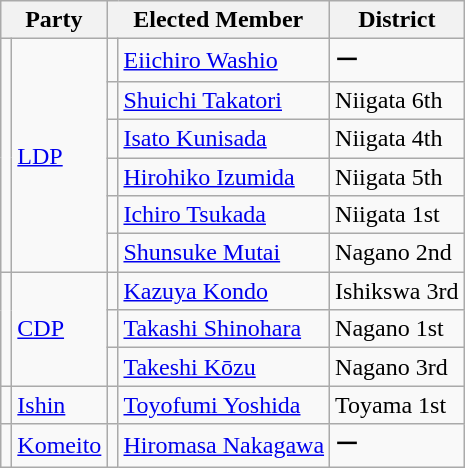<table class="wikitable">
<tr>
<th colspan=2>Party</th>
<th colspan=2>Elected Member</th>
<th>District</th>
</tr>
<tr>
<td rowspan=6 bgcolor=></td>
<td rowspan=6><a href='#'>LDP</a></td>
<td></td>
<td><a href='#'>Eiichiro Washio</a></td>
<td>ー</td>
</tr>
<tr>
<td></td>
<td><a href='#'>Shuichi Takatori</a></td>
<td>Niigata 6th</td>
</tr>
<tr>
<td></td>
<td><a href='#'>Isato Kunisada</a></td>
<td>Niigata 4th</td>
</tr>
<tr>
<td></td>
<td><a href='#'>Hirohiko Izumida</a></td>
<td>Niigata 5th</td>
</tr>
<tr>
<td></td>
<td><a href='#'>Ichiro Tsukada</a></td>
<td>Niigata 1st</td>
</tr>
<tr>
<td></td>
<td><a href='#'>Shunsuke Mutai</a></td>
<td>Nagano 2nd</td>
</tr>
<tr>
<td rowspan=3 bgcolor=></td>
<td rowspan=3><a href='#'>CDP</a></td>
<td></td>
<td><a href='#'>Kazuya Kondo</a></td>
<td>Ishikswa 3rd</td>
</tr>
<tr>
<td></td>
<td><a href='#'>Takashi Shinohara</a></td>
<td>Nagano 1st</td>
</tr>
<tr>
<td></td>
<td><a href='#'>Takeshi Kōzu</a></td>
<td>Nagano 3rd</td>
</tr>
<tr>
<td bgcolor=></td>
<td><a href='#'>Ishin</a></td>
<td></td>
<td><a href='#'>Toyofumi Yoshida</a></td>
<td>Toyama 1st</td>
</tr>
<tr>
<td bgcolor=></td>
<td><a href='#'>Komeito</a></td>
<td></td>
<td><a href='#'>Hiromasa Nakagawa</a></td>
<td>ー</td>
</tr>
</table>
